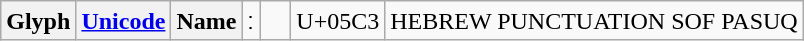<table class="wikitable">
<tr>
<th scope="col">Glyph</th>
<th scope="col"><a href='#'>Unicode</a></th>
<th scope="col">Name</th>
<td>׃</td>
<td align=center style="font-size:300%;line-height:normal;font-family:'Charis SIL','Doulos SIL',Gentium,GentiumAlt,'DejaVu Sans',Code2000,'TITUS Cyberbit Basic','Lucida Sans Unicode','Chrysanthi Unicode','Arial Unicode MS',Arial;"></td>
<td>U+05C3</td>
<td>HEBREW PUNCTUATION SOF PASUQ</td>
</tr>
</table>
